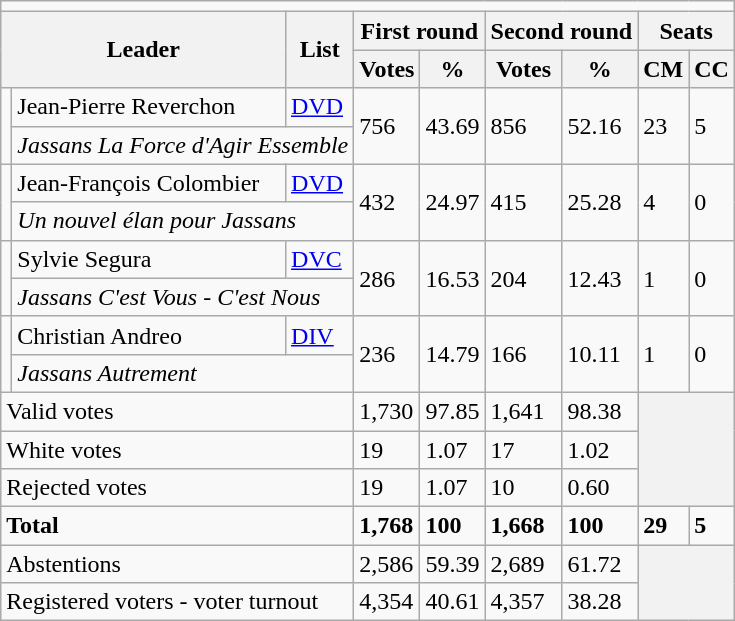<table class="wikitable">
<tr>
<td colspan="9"></td>
</tr>
<tr>
<th colspan="2" rowspan="2">Leader</th>
<th rowspan="2">List</th>
<th colspan="2">First round</th>
<th colspan="2">Second round</th>
<th colspan="2">Seats</th>
</tr>
<tr>
<th>Votes</th>
<th>%</th>
<th>Votes</th>
<th>%</th>
<th>CM</th>
<th>CC</th>
</tr>
<tr>
<td rowspan="2" bgcolor=></td>
<td>Jean-Pierre Reverchon</td>
<td><a href='#'>DVD</a></td>
<td rowspan="2">756</td>
<td rowspan="2">43.69</td>
<td rowspan="2">856</td>
<td rowspan="2">52.16</td>
<td rowspan="2">23</td>
<td rowspan="2">5</td>
</tr>
<tr>
<td colspan="2"><em>Jassans La Force d'Agir Essemble</em></td>
</tr>
<tr>
<td rowspan="2" bgcolor=></td>
<td>Jean-François Colombier</td>
<td><a href='#'>DVD</a></td>
<td rowspan="2">432</td>
<td rowspan="2">24.97</td>
<td rowspan="2">415</td>
<td rowspan="2">25.28</td>
<td rowspan="2">4</td>
<td rowspan="2">0</td>
</tr>
<tr>
<td colspan="2"><em>Un nouvel élan pour Jassans</em></td>
</tr>
<tr>
<td rowspan="2" bgcolor=></td>
<td>Sylvie Segura</td>
<td><a href='#'>DVC</a></td>
<td rowspan="2">286</td>
<td rowspan="2">16.53</td>
<td rowspan="2">204</td>
<td rowspan="2">12.43</td>
<td rowspan="2">1</td>
<td rowspan="2">0</td>
</tr>
<tr>
<td colspan="2"><em>Jassans C'est Vous - C'est Nous</em></td>
</tr>
<tr>
<td rowspan="2" bgcolor=></td>
<td>Christian Andreo</td>
<td><a href='#'>DIV</a></td>
<td rowspan="2">236</td>
<td rowspan="2">14.79</td>
<td rowspan="2">166</td>
<td rowspan="2">10.11</td>
<td rowspan="2">1</td>
<td rowspan="2">0</td>
</tr>
<tr>
<td colspan="2"><em>Jassans Autrement</em></td>
</tr>
<tr>
<td colspan="3">Valid votes</td>
<td>1,730</td>
<td>97.85</td>
<td>1,641</td>
<td>98.38</td>
<th colspan="2" rowspan="3"></th>
</tr>
<tr>
<td colspan="3">White votes</td>
<td>19</td>
<td>1.07</td>
<td>17</td>
<td>1.02</td>
</tr>
<tr>
<td colspan="3">Rejected votes</td>
<td>19</td>
<td>1.07</td>
<td>10</td>
<td>0.60</td>
</tr>
<tr>
<td colspan="3"><strong>Total</strong></td>
<td><strong>1,768</strong></td>
<td><strong>100</strong></td>
<td><strong>1,668</strong></td>
<td><strong>100</strong></td>
<td><strong>29</strong></td>
<td><strong>5</strong></td>
</tr>
<tr>
<td colspan="3">Abstentions</td>
<td>2,586</td>
<td>59.39</td>
<td>2,689</td>
<td>61.72</td>
<th colspan="2" rowspan="2"></th>
</tr>
<tr>
<td colspan="3">Registered voters - voter turnout</td>
<td>4,354</td>
<td>40.61</td>
<td>4,357</td>
<td>38.28</td>
</tr>
</table>
